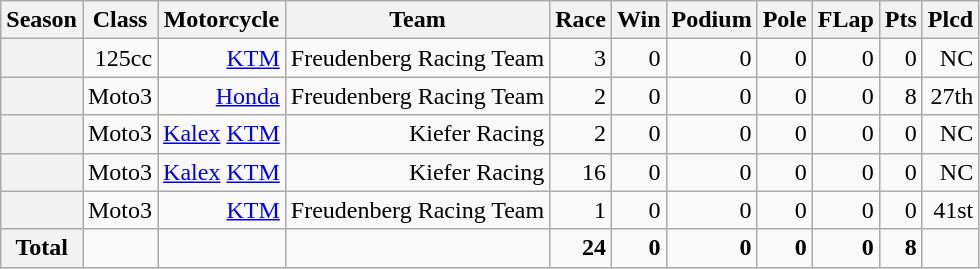<table class="wikitable" style=text-align:right>
<tr>
<th>Season</th>
<th>Class</th>
<th>Motorcycle</th>
<th>Team</th>
<th>Race</th>
<th>Win</th>
<th>Podium</th>
<th>Pole</th>
<th>FLap</th>
<th>Pts</th>
<th>Plcd</th>
</tr>
<tr>
<th></th>
<td>125cc</td>
<td><a href='#'>KTM</a></td>
<td>Freudenberg Racing Team</td>
<td>3</td>
<td>0</td>
<td>0</td>
<td>0</td>
<td>0</td>
<td>0</td>
<td>NC</td>
</tr>
<tr>
<th></th>
<td>Moto3</td>
<td><a href='#'>Honda</a></td>
<td>Freudenberg Racing Team</td>
<td>2</td>
<td>0</td>
<td>0</td>
<td>0</td>
<td>0</td>
<td>8</td>
<td>27th</td>
</tr>
<tr>
<th></th>
<td>Moto3</td>
<td><a href='#'>Kalex</a> <a href='#'>KTM</a></td>
<td>Kiefer Racing</td>
<td>2</td>
<td>0</td>
<td>0</td>
<td>0</td>
<td>0</td>
<td>0</td>
<td>NC</td>
</tr>
<tr>
<th></th>
<td>Moto3</td>
<td><a href='#'>Kalex</a> <a href='#'>KTM</a></td>
<td>Kiefer Racing</td>
<td>16</td>
<td>0</td>
<td>0</td>
<td>0</td>
<td>0</td>
<td>0</td>
<td>NC</td>
</tr>
<tr>
<th></th>
<td>Moto3</td>
<td><a href='#'>KTM</a></td>
<td>Freudenberg Racing Team</td>
<td>1</td>
<td>0</td>
<td>0</td>
<td>0</td>
<td>0</td>
<td>0</td>
<td>41st</td>
</tr>
<tr>
<th>Total</th>
<td></td>
<td></td>
<td></td>
<td><strong>24</strong></td>
<td><strong>0</strong></td>
<td><strong>0</strong></td>
<td><strong>0</strong></td>
<td><strong>0</strong></td>
<td><strong>8</strong></td>
<td></td>
</tr>
</table>
